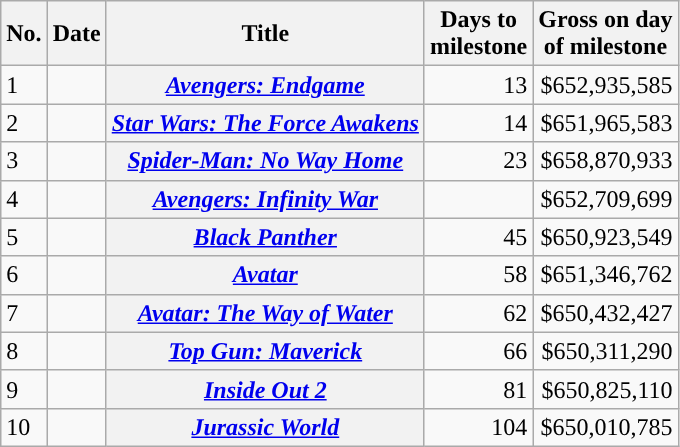<table class="wikitable">
<tr>
<th scope="col">No.</th>
<th scope="col">Date</th>
<th scope="col">Title</th>
<th scope="col">Days to <br>milestone</th>
<th scope="col">Gross on day <br>of milestone</th>
</tr>
<tr>
<td>1</td>
<td></td>
<th scope="row"><em><a href='#'>Avengers: Endgame</a></em></th>
<td style="text-align:right;">13</td>
<td style="text-align:right;">$652,935,585</td>
</tr>
<tr>
<td>2</td>
<td></td>
<th scope="row"><em><a href='#'>Star Wars: The Force Awakens</a></em></th>
<td style="text-align:right;">14</td>
<td style="text-align:right;">$651,965,583</td>
</tr>
<tr>
<td>3</td>
<td></td>
<th scope="row"><em><a href='#'>Spider-Man: No Way Home</a></em></th>
<td style="text-align:right;">23</td>
<td style="text-align:right;">$658,870,933</td>
</tr>
<tr>
<td>4</td>
<td></td>
<th scope="row"><em><a href='#'>Avengers: Infinity War</a></em></th>
<td style="text-align:right;"></td>
<td style="text-align:right;">$652,709,699</td>
</tr>
<tr>
<td>5</td>
<td></td>
<th scope="row"><em><a href='#'>Black Panther</a></em></th>
<td style="text-align:right;">45</td>
<td style="text-align:right;">$650,923,549</td>
</tr>
<tr>
<td>6</td>
<td></td>
<th scope="row"><em><a href='#'>Avatar</a></em></th>
<td style="text-align:right;">58</td>
<td style="text-align:right;">$651,346,762</td>
</tr>
<tr>
<td>7</td>
<td></td>
<th scope="row"><em><a href='#'>Avatar: The Way of Water</a></em></th>
<td style="text-align:right;">62</td>
<td style="text-align:right;">$650,432,427</td>
</tr>
<tr>
<td>8</td>
<td></td>
<th scope="row"><em><a href='#'>Top Gun: Maverick</a></em></th>
<td style="text-align:right;">66</td>
<td style="text-align:right;">$650,311,290</td>
</tr>
<tr>
<td>9</td>
<td></td>
<th scope="row"><em><a href='#'>Inside Out 2</a></em></th>
<td style="text-align:right;">81</td>
<td style="text-align:right;">$650,825,110</td>
</tr>
<tr>
<td>10</td>
<td></td>
<th scope="row"><em><a href='#'>Jurassic World</a></em></th>
<td style="text-align:right;">104</td>
<td style="text-align:right;">$650,010,785</td>
</tr>
</table>
